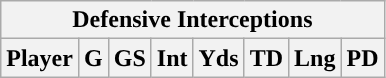<table class="wikitable">
<tr>
<th colspan="8">Defensive Interceptions</th>
</tr>
<tr>
<th>Player</th>
<th>G</th>
<th>GS</th>
<th>Int</th>
<th>Yds</th>
<th>TD</th>
<th>Lng</th>
<th>PD</th>
</tr>
</table>
